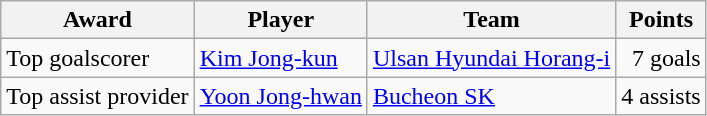<table class="wikitable">
<tr>
<th>Award</th>
<th>Player</th>
<th>Team</th>
<th>Points</th>
</tr>
<tr>
<td>Top goalscorer</td>
<td> <a href='#'>Kim Jong-kun</a></td>
<td><a href='#'>Ulsan Hyundai Horang-i</a></td>
<td align="right">7 goals</td>
</tr>
<tr>
<td>Top assist provider</td>
<td> <a href='#'>Yoon Jong-hwan</a></td>
<td><a href='#'>Bucheon SK</a></td>
<td align="right">4 assists</td>
</tr>
</table>
